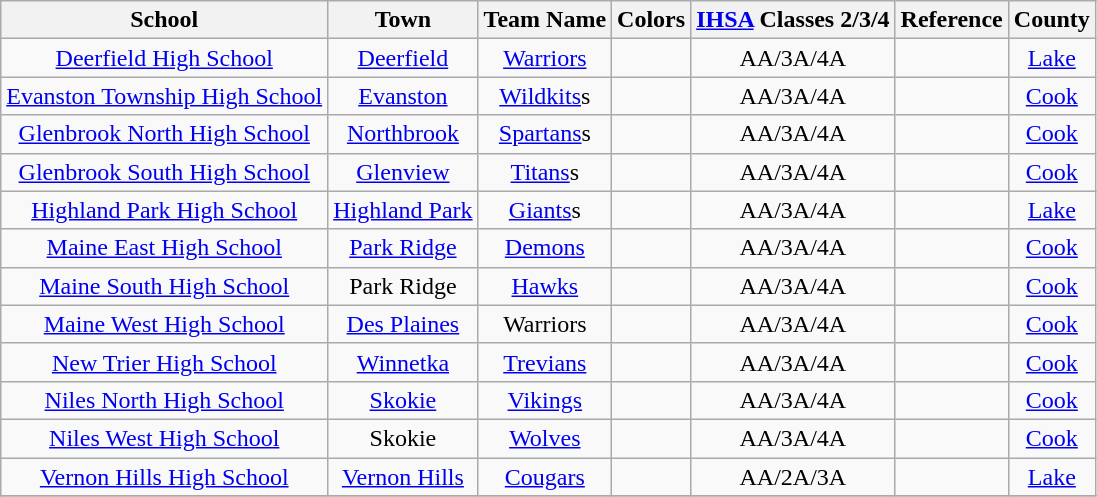<table class="wikitable" style="text-align:center;">
<tr>
<th>School</th>
<th>Town</th>
<th>Team Name</th>
<th>Colors</th>
<th><a href='#'>IHSA</a> Classes 2/3/4</th>
<th>Reference</th>
<th>County</th>
</tr>
<tr>
<td><a href='#'>Deerfield High School</a></td>
<td><a href='#'>Deerfield</a></td>
<td><a href='#'>Warriors</a></td>
<td> </td>
<td>AA/3A/4A</td>
<td></td>
<td><a href='#'>Lake</a></td>
</tr>
<tr>
<td><a href='#'>Evanston Township High School</a></td>
<td><a href='#'>Evanston</a></td>
<td><a href='#'>Wildkits</a>s</td>
<td> </td>
<td>AA/3A/4A</td>
<td></td>
<td><a href='#'>Cook</a></td>
</tr>
<tr>
<td><a href='#'>Glenbrook North High School</a></td>
<td><a href='#'>Northbrook</a></td>
<td><a href='#'>Spartans</a>s</td>
<td> </td>
<td>AA/3A/4A</td>
<td></td>
<td><a href='#'>Cook</a></td>
</tr>
<tr>
<td><a href='#'>Glenbrook South High School</a></td>
<td><a href='#'>Glenview</a></td>
<td><a href='#'>Titans</a>s</td>
<td> </td>
<td>AA/3A/4A</td>
<td></td>
<td><a href='#'>Cook</a></td>
</tr>
<tr>
<td><a href='#'>Highland Park High School</a></td>
<td><a href='#'>Highland Park</a></td>
<td><a href='#'>Giants</a>s</td>
<td> </td>
<td>AA/3A/4A</td>
<td></td>
<td><a href='#'>Lake</a></td>
</tr>
<tr>
<td><a href='#'>Maine East High School</a></td>
<td><a href='#'>Park Ridge</a></td>
<td><a href='#'>Demons</a></td>
<td> </td>
<td>AA/3A/4A</td>
<td></td>
<td><a href='#'>Cook</a></td>
</tr>
<tr>
<td><a href='#'>Maine South High School</a></td>
<td>Park Ridge</td>
<td><a href='#'>Hawks</a></td>
<td>  </td>
<td>AA/3A/4A</td>
<td></td>
<td><a href='#'>Cook</a></td>
</tr>
<tr>
<td><a href='#'>Maine West High School</a></td>
<td><a href='#'>Des Plaines</a></td>
<td>Warriors</td>
<td>  </td>
<td>AA/3A/4A</td>
<td></td>
<td><a href='#'>Cook</a></td>
</tr>
<tr>
<td><a href='#'>New Trier High School</a></td>
<td><a href='#'>Winnetka</a></td>
<td><a href='#'>Trevians</a></td>
<td> </td>
<td>AA/3A/4A</td>
<td></td>
<td><a href='#'>Cook</a></td>
</tr>
<tr>
<td><a href='#'>Niles North High School</a></td>
<td><a href='#'>Skokie</a></td>
<td><a href='#'>Vikings</a></td>
<td> </td>
<td>AA/3A/4A</td>
<td></td>
<td><a href='#'>Cook</a></td>
</tr>
<tr>
<td><a href='#'>Niles West High School</a></td>
<td>Skokie</td>
<td><a href='#'>Wolves</a></td>
<td> </td>
<td>AA/3A/4A</td>
<td></td>
<td><a href='#'>Cook</a></td>
</tr>
<tr>
<td><a href='#'>Vernon Hills High School</a></td>
<td><a href='#'>Vernon Hills</a></td>
<td><a href='#'>Cougars</a></td>
<td> </td>
<td>AA/2A/3A</td>
<td></td>
<td><a href='#'>Lake</a></td>
</tr>
<tr>
</tr>
</table>
